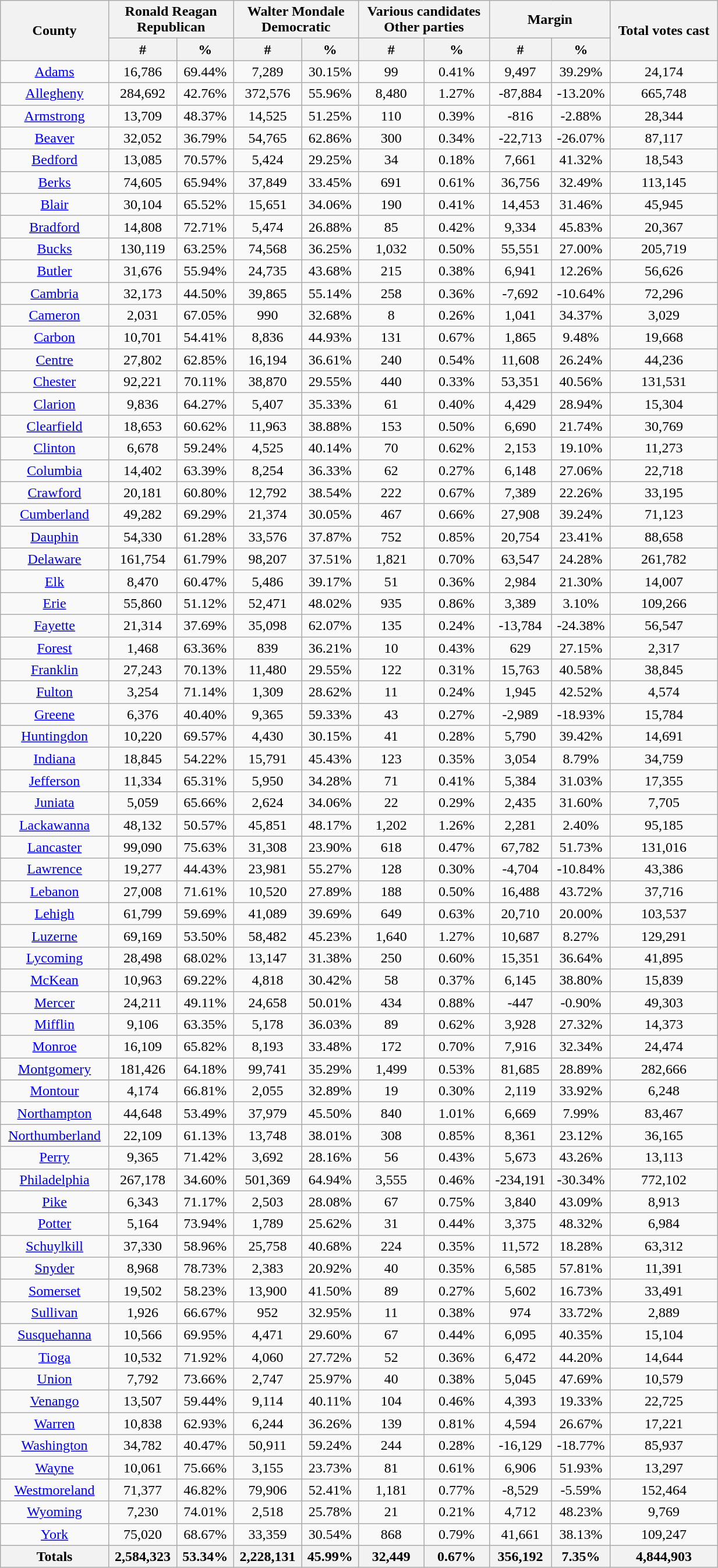<table width="65%"  class="wikitable sortable" style="text-align:center">
<tr>
<th colspan="1" rowspan="2">County</th>
<th style="text-align:center;" colspan="2">Ronald Reagan<br>Republican</th>
<th style="text-align:center;" colspan="2">Walter Mondale<br>Democratic</th>
<th style="text-align:center;" colspan="2">Various candidates<br>Other parties</th>
<th style="text-align:center;" colspan="2">Margin</th>
<th colspan="1" rowspan="2" style="text-align:center;">Total votes cast</th>
</tr>
<tr>
<th style="text-align:center;" data-sort-type="number">#</th>
<th style="text-align:center;" data-sort-type="number">%</th>
<th style="text-align:center;" data-sort-type="number">#</th>
<th style="text-align:center;" data-sort-type="number">%</th>
<th style="text-align:center;" data-sort-type="number">#</th>
<th style="text-align:center;" data-sort-type="number">%</th>
<th style="text-align:center;" data-sort-type="number">#</th>
<th style="text-align:center;" data-sort-type="number">%</th>
</tr>
<tr style="text-align:center;">
<td><a href='#'>Adams</a></td>
<td>16,786</td>
<td>69.44%</td>
<td>7,289</td>
<td>30.15%</td>
<td>99</td>
<td>0.41%</td>
<td>9,497</td>
<td>39.29%</td>
<td>24,174</td>
</tr>
<tr style="text-align:center;">
<td><a href='#'>Allegheny</a></td>
<td>284,692</td>
<td>42.76%</td>
<td>372,576</td>
<td>55.96%</td>
<td>8,480</td>
<td>1.27%</td>
<td>-87,884</td>
<td>-13.20%</td>
<td>665,748</td>
</tr>
<tr style="text-align:center;">
<td><a href='#'>Armstrong</a></td>
<td>13,709</td>
<td>48.37%</td>
<td>14,525</td>
<td>51.25%</td>
<td>110</td>
<td>0.39%</td>
<td>-816</td>
<td>-2.88%</td>
<td>28,344</td>
</tr>
<tr style="text-align:center;">
<td><a href='#'>Beaver</a></td>
<td>32,052</td>
<td>36.79%</td>
<td>54,765</td>
<td>62.86%</td>
<td>300</td>
<td>0.34%</td>
<td>-22,713</td>
<td>-26.07%</td>
<td>87,117</td>
</tr>
<tr style="text-align:center;">
<td><a href='#'>Bedford</a></td>
<td>13,085</td>
<td>70.57%</td>
<td>5,424</td>
<td>29.25%</td>
<td>34</td>
<td>0.18%</td>
<td>7,661</td>
<td>41.32%</td>
<td>18,543</td>
</tr>
<tr style="text-align:center;">
<td><a href='#'>Berks</a></td>
<td>74,605</td>
<td>65.94%</td>
<td>37,849</td>
<td>33.45%</td>
<td>691</td>
<td>0.61%</td>
<td>36,756</td>
<td>32.49%</td>
<td>113,145</td>
</tr>
<tr style="text-align:center;">
<td><a href='#'>Blair</a></td>
<td>30,104</td>
<td>65.52%</td>
<td>15,651</td>
<td>34.06%</td>
<td>190</td>
<td>0.41%</td>
<td>14,453</td>
<td>31.46%</td>
<td>45,945</td>
</tr>
<tr style="text-align:center;">
<td><a href='#'>Bradford</a></td>
<td>14,808</td>
<td>72.71%</td>
<td>5,474</td>
<td>26.88%</td>
<td>85</td>
<td>0.42%</td>
<td>9,334</td>
<td>45.83%</td>
<td>20,367</td>
</tr>
<tr style="text-align:center;">
<td><a href='#'>Bucks</a></td>
<td>130,119</td>
<td>63.25%</td>
<td>74,568</td>
<td>36.25%</td>
<td>1,032</td>
<td>0.50%</td>
<td>55,551</td>
<td>27.00%</td>
<td>205,719</td>
</tr>
<tr style="text-align:center;">
<td><a href='#'>Butler</a></td>
<td>31,676</td>
<td>55.94%</td>
<td>24,735</td>
<td>43.68%</td>
<td>215</td>
<td>0.38%</td>
<td>6,941</td>
<td>12.26%</td>
<td>56,626</td>
</tr>
<tr style="text-align:center;">
<td><a href='#'>Cambria</a></td>
<td>32,173</td>
<td>44.50%</td>
<td>39,865</td>
<td>55.14%</td>
<td>258</td>
<td>0.36%</td>
<td>-7,692</td>
<td>-10.64%</td>
<td>72,296</td>
</tr>
<tr style="text-align:center;">
<td><a href='#'>Cameron</a></td>
<td>2,031</td>
<td>67.05%</td>
<td>990</td>
<td>32.68%</td>
<td>8</td>
<td>0.26%</td>
<td>1,041</td>
<td>34.37%</td>
<td>3,029</td>
</tr>
<tr style="text-align:center;">
<td><a href='#'>Carbon</a></td>
<td>10,701</td>
<td>54.41%</td>
<td>8,836</td>
<td>44.93%</td>
<td>131</td>
<td>0.67%</td>
<td>1,865</td>
<td>9.48%</td>
<td>19,668</td>
</tr>
<tr style="text-align:center;">
<td><a href='#'>Centre</a></td>
<td>27,802</td>
<td>62.85%</td>
<td>16,194</td>
<td>36.61%</td>
<td>240</td>
<td>0.54%</td>
<td>11,608</td>
<td>26.24%</td>
<td>44,236</td>
</tr>
<tr style="text-align:center;">
<td><a href='#'>Chester</a></td>
<td>92,221</td>
<td>70.11%</td>
<td>38,870</td>
<td>29.55%</td>
<td>440</td>
<td>0.33%</td>
<td>53,351</td>
<td>40.56%</td>
<td>131,531</td>
</tr>
<tr style="text-align:center;">
<td><a href='#'>Clarion</a></td>
<td>9,836</td>
<td>64.27%</td>
<td>5,407</td>
<td>35.33%</td>
<td>61</td>
<td>0.40%</td>
<td>4,429</td>
<td>28.94%</td>
<td>15,304</td>
</tr>
<tr style="text-align:center;">
<td><a href='#'>Clearfield</a></td>
<td>18,653</td>
<td>60.62%</td>
<td>11,963</td>
<td>38.88%</td>
<td>153</td>
<td>0.50%</td>
<td>6,690</td>
<td>21.74%</td>
<td>30,769</td>
</tr>
<tr style="text-align:center;">
<td><a href='#'>Clinton</a></td>
<td>6,678</td>
<td>59.24%</td>
<td>4,525</td>
<td>40.14%</td>
<td>70</td>
<td>0.62%</td>
<td>2,153</td>
<td>19.10%</td>
<td>11,273</td>
</tr>
<tr style="text-align:center;">
<td><a href='#'>Columbia</a></td>
<td>14,402</td>
<td>63.39%</td>
<td>8,254</td>
<td>36.33%</td>
<td>62</td>
<td>0.27%</td>
<td>6,148</td>
<td>27.06%</td>
<td>22,718</td>
</tr>
<tr style="text-align:center;">
<td><a href='#'>Crawford</a></td>
<td>20,181</td>
<td>60.80%</td>
<td>12,792</td>
<td>38.54%</td>
<td>222</td>
<td>0.67%</td>
<td>7,389</td>
<td>22.26%</td>
<td>33,195</td>
</tr>
<tr style="text-align:center;">
<td><a href='#'>Cumberland</a></td>
<td>49,282</td>
<td>69.29%</td>
<td>21,374</td>
<td>30.05%</td>
<td>467</td>
<td>0.66%</td>
<td>27,908</td>
<td>39.24%</td>
<td>71,123</td>
</tr>
<tr style="text-align:center;">
<td><a href='#'>Dauphin</a></td>
<td>54,330</td>
<td>61.28%</td>
<td>33,576</td>
<td>37.87%</td>
<td>752</td>
<td>0.85%</td>
<td>20,754</td>
<td>23.41%</td>
<td>88,658</td>
</tr>
<tr style="text-align:center;">
<td><a href='#'>Delaware</a></td>
<td>161,754</td>
<td>61.79%</td>
<td>98,207</td>
<td>37.51%</td>
<td>1,821</td>
<td>0.70%</td>
<td>63,547</td>
<td>24.28%</td>
<td>261,782</td>
</tr>
<tr style="text-align:center;">
<td><a href='#'>Elk</a></td>
<td>8,470</td>
<td>60.47%</td>
<td>5,486</td>
<td>39.17%</td>
<td>51</td>
<td>0.36%</td>
<td>2,984</td>
<td>21.30%</td>
<td>14,007</td>
</tr>
<tr style="text-align:center;">
<td><a href='#'>Erie</a></td>
<td>55,860</td>
<td>51.12%</td>
<td>52,471</td>
<td>48.02%</td>
<td>935</td>
<td>0.86%</td>
<td>3,389</td>
<td>3.10%</td>
<td>109,266</td>
</tr>
<tr style="text-align:center;">
<td><a href='#'>Fayette</a></td>
<td>21,314</td>
<td>37.69%</td>
<td>35,098</td>
<td>62.07%</td>
<td>135</td>
<td>0.24%</td>
<td>-13,784</td>
<td>-24.38%</td>
<td>56,547</td>
</tr>
<tr style="text-align:center;">
<td><a href='#'>Forest</a></td>
<td>1,468</td>
<td>63.36%</td>
<td>839</td>
<td>36.21%</td>
<td>10</td>
<td>0.43%</td>
<td>629</td>
<td>27.15%</td>
<td>2,317</td>
</tr>
<tr style="text-align:center;">
<td><a href='#'>Franklin</a></td>
<td>27,243</td>
<td>70.13%</td>
<td>11,480</td>
<td>29.55%</td>
<td>122</td>
<td>0.31%</td>
<td>15,763</td>
<td>40.58%</td>
<td>38,845</td>
</tr>
<tr style="text-align:center;">
<td><a href='#'>Fulton</a></td>
<td>3,254</td>
<td>71.14%</td>
<td>1,309</td>
<td>28.62%</td>
<td>11</td>
<td>0.24%</td>
<td>1,945</td>
<td>42.52%</td>
<td>4,574</td>
</tr>
<tr style="text-align:center;">
<td><a href='#'>Greene</a></td>
<td>6,376</td>
<td>40.40%</td>
<td>9,365</td>
<td>59.33%</td>
<td>43</td>
<td>0.27%</td>
<td>-2,989</td>
<td>-18.93%</td>
<td>15,784</td>
</tr>
<tr style="text-align:center;">
<td><a href='#'>Huntingdon</a></td>
<td>10,220</td>
<td>69.57%</td>
<td>4,430</td>
<td>30.15%</td>
<td>41</td>
<td>0.28%</td>
<td>5,790</td>
<td>39.42%</td>
<td>14,691</td>
</tr>
<tr style="text-align:center;">
<td><a href='#'>Indiana</a></td>
<td>18,845</td>
<td>54.22%</td>
<td>15,791</td>
<td>45.43%</td>
<td>123</td>
<td>0.35%</td>
<td>3,054</td>
<td>8.79%</td>
<td>34,759</td>
</tr>
<tr style="text-align:center;">
<td><a href='#'>Jefferson</a></td>
<td>11,334</td>
<td>65.31%</td>
<td>5,950</td>
<td>34.28%</td>
<td>71</td>
<td>0.41%</td>
<td>5,384</td>
<td>31.03%</td>
<td>17,355</td>
</tr>
<tr style="text-align:center;">
<td><a href='#'>Juniata</a></td>
<td>5,059</td>
<td>65.66%</td>
<td>2,624</td>
<td>34.06%</td>
<td>22</td>
<td>0.29%</td>
<td>2,435</td>
<td>31.60%</td>
<td>7,705</td>
</tr>
<tr style="text-align:center;">
<td><a href='#'>Lackawanna</a></td>
<td>48,132</td>
<td>50.57%</td>
<td>45,851</td>
<td>48.17%</td>
<td>1,202</td>
<td>1.26%</td>
<td>2,281</td>
<td>2.40%</td>
<td>95,185</td>
</tr>
<tr style="text-align:center;">
<td><a href='#'>Lancaster</a></td>
<td>99,090</td>
<td>75.63%</td>
<td>31,308</td>
<td>23.90%</td>
<td>618</td>
<td>0.47%</td>
<td>67,782</td>
<td>51.73%</td>
<td>131,016</td>
</tr>
<tr style="text-align:center;">
<td><a href='#'>Lawrence</a></td>
<td>19,277</td>
<td>44.43%</td>
<td>23,981</td>
<td>55.27%</td>
<td>128</td>
<td>0.30%</td>
<td>-4,704</td>
<td>-10.84%</td>
<td>43,386</td>
</tr>
<tr style="text-align:center;">
<td><a href='#'>Lebanon</a></td>
<td>27,008</td>
<td>71.61%</td>
<td>10,520</td>
<td>27.89%</td>
<td>188</td>
<td>0.50%</td>
<td>16,488</td>
<td>43.72%</td>
<td>37,716</td>
</tr>
<tr style="text-align:center;">
<td><a href='#'>Lehigh</a></td>
<td>61,799</td>
<td>59.69%</td>
<td>41,089</td>
<td>39.69%</td>
<td>649</td>
<td>0.63%</td>
<td>20,710</td>
<td>20.00%</td>
<td>103,537</td>
</tr>
<tr style="text-align:center;">
<td><a href='#'>Luzerne</a></td>
<td>69,169</td>
<td>53.50%</td>
<td>58,482</td>
<td>45.23%</td>
<td>1,640</td>
<td>1.27%</td>
<td>10,687</td>
<td>8.27%</td>
<td>129,291</td>
</tr>
<tr style="text-align:center;">
<td><a href='#'>Lycoming</a></td>
<td>28,498</td>
<td>68.02%</td>
<td>13,147</td>
<td>31.38%</td>
<td>250</td>
<td>0.60%</td>
<td>15,351</td>
<td>36.64%</td>
<td>41,895</td>
</tr>
<tr style="text-align:center;">
<td><a href='#'>McKean</a></td>
<td>10,963</td>
<td>69.22%</td>
<td>4,818</td>
<td>30.42%</td>
<td>58</td>
<td>0.37%</td>
<td>6,145</td>
<td>38.80%</td>
<td>15,839</td>
</tr>
<tr style="text-align:center;">
<td><a href='#'>Mercer</a></td>
<td>24,211</td>
<td>49.11%</td>
<td>24,658</td>
<td>50.01%</td>
<td>434</td>
<td>0.88%</td>
<td>-447</td>
<td>-0.90%</td>
<td>49,303</td>
</tr>
<tr style="text-align:center;">
<td><a href='#'>Mifflin</a></td>
<td>9,106</td>
<td>63.35%</td>
<td>5,178</td>
<td>36.03%</td>
<td>89</td>
<td>0.62%</td>
<td>3,928</td>
<td>27.32%</td>
<td>14,373</td>
</tr>
<tr style="text-align:center;">
<td><a href='#'>Monroe</a></td>
<td>16,109</td>
<td>65.82%</td>
<td>8,193</td>
<td>33.48%</td>
<td>172</td>
<td>0.70%</td>
<td>7,916</td>
<td>32.34%</td>
<td>24,474</td>
</tr>
<tr style="text-align:center;">
<td><a href='#'>Montgomery</a></td>
<td>181,426</td>
<td>64.18%</td>
<td>99,741</td>
<td>35.29%</td>
<td>1,499</td>
<td>0.53%</td>
<td>81,685</td>
<td>28.89%</td>
<td>282,666</td>
</tr>
<tr style="text-align:center;">
<td><a href='#'>Montour</a></td>
<td>4,174</td>
<td>66.81%</td>
<td>2,055</td>
<td>32.89%</td>
<td>19</td>
<td>0.30%</td>
<td>2,119</td>
<td>33.92%</td>
<td>6,248</td>
</tr>
<tr style="text-align:center;">
<td><a href='#'>Northampton</a></td>
<td>44,648</td>
<td>53.49%</td>
<td>37,979</td>
<td>45.50%</td>
<td>840</td>
<td>1.01%</td>
<td>6,669</td>
<td>7.99%</td>
<td>83,467</td>
</tr>
<tr style="text-align:center;">
<td><a href='#'>Northumberland</a></td>
<td>22,109</td>
<td>61.13%</td>
<td>13,748</td>
<td>38.01%</td>
<td>308</td>
<td>0.85%</td>
<td>8,361</td>
<td>23.12%</td>
<td>36,165</td>
</tr>
<tr style="text-align:center;">
<td><a href='#'>Perry</a></td>
<td>9,365</td>
<td>71.42%</td>
<td>3,692</td>
<td>28.16%</td>
<td>56</td>
<td>0.43%</td>
<td>5,673</td>
<td>43.26%</td>
<td>13,113</td>
</tr>
<tr style="text-align:center;">
<td><a href='#'>Philadelphia</a></td>
<td>267,178</td>
<td>34.60%</td>
<td>501,369</td>
<td>64.94%</td>
<td>3,555</td>
<td>0.46%</td>
<td>-234,191</td>
<td>-30.34%</td>
<td>772,102</td>
</tr>
<tr style="text-align:center;">
<td><a href='#'>Pike</a></td>
<td>6,343</td>
<td>71.17%</td>
<td>2,503</td>
<td>28.08%</td>
<td>67</td>
<td>0.75%</td>
<td>3,840</td>
<td>43.09%</td>
<td>8,913</td>
</tr>
<tr style="text-align:center;">
<td><a href='#'>Potter</a></td>
<td>5,164</td>
<td>73.94%</td>
<td>1,789</td>
<td>25.62%</td>
<td>31</td>
<td>0.44%</td>
<td>3,375</td>
<td>48.32%</td>
<td>6,984</td>
</tr>
<tr style="text-align:center;">
<td><a href='#'>Schuylkill</a></td>
<td>37,330</td>
<td>58.96%</td>
<td>25,758</td>
<td>40.68%</td>
<td>224</td>
<td>0.35%</td>
<td>11,572</td>
<td>18.28%</td>
<td>63,312</td>
</tr>
<tr style="text-align:center;">
<td><a href='#'>Snyder</a></td>
<td>8,968</td>
<td>78.73%</td>
<td>2,383</td>
<td>20.92%</td>
<td>40</td>
<td>0.35%</td>
<td>6,585</td>
<td>57.81%</td>
<td>11,391</td>
</tr>
<tr style="text-align:center;">
<td><a href='#'>Somerset</a></td>
<td>19,502</td>
<td>58.23%</td>
<td>13,900</td>
<td>41.50%</td>
<td>89</td>
<td>0.27%</td>
<td>5,602</td>
<td>16.73%</td>
<td>33,491</td>
</tr>
<tr style="text-align:center;">
<td><a href='#'>Sullivan</a></td>
<td>1,926</td>
<td>66.67%</td>
<td>952</td>
<td>32.95%</td>
<td>11</td>
<td>0.38%</td>
<td>974</td>
<td>33.72%</td>
<td>2,889</td>
</tr>
<tr style="text-align:center;">
<td><a href='#'>Susquehanna</a></td>
<td>10,566</td>
<td>69.95%</td>
<td>4,471</td>
<td>29.60%</td>
<td>67</td>
<td>0.44%</td>
<td>6,095</td>
<td>40.35%</td>
<td>15,104</td>
</tr>
<tr style="text-align:center;">
<td><a href='#'>Tioga</a></td>
<td>10,532</td>
<td>71.92%</td>
<td>4,060</td>
<td>27.72%</td>
<td>52</td>
<td>0.36%</td>
<td>6,472</td>
<td>44.20%</td>
<td>14,644</td>
</tr>
<tr style="text-align:center;">
<td><a href='#'>Union</a></td>
<td>7,792</td>
<td>73.66%</td>
<td>2,747</td>
<td>25.97%</td>
<td>40</td>
<td>0.38%</td>
<td>5,045</td>
<td>47.69%</td>
<td>10,579</td>
</tr>
<tr style="text-align:center;">
<td><a href='#'>Venango</a></td>
<td>13,507</td>
<td>59.44%</td>
<td>9,114</td>
<td>40.11%</td>
<td>104</td>
<td>0.46%</td>
<td>4,393</td>
<td>19.33%</td>
<td>22,725</td>
</tr>
<tr style="text-align:center;">
<td><a href='#'>Warren</a></td>
<td>10,838</td>
<td>62.93%</td>
<td>6,244</td>
<td>36.26%</td>
<td>139</td>
<td>0.81%</td>
<td>4,594</td>
<td>26.67%</td>
<td>17,221</td>
</tr>
<tr style="text-align:center;">
<td><a href='#'>Washington</a></td>
<td>34,782</td>
<td>40.47%</td>
<td>50,911</td>
<td>59.24%</td>
<td>244</td>
<td>0.28%</td>
<td>-16,129</td>
<td>-18.77%</td>
<td>85,937</td>
</tr>
<tr style="text-align:center;">
<td><a href='#'>Wayne</a></td>
<td>10,061</td>
<td>75.66%</td>
<td>3,155</td>
<td>23.73%</td>
<td>81</td>
<td>0.61%</td>
<td>6,906</td>
<td>51.93%</td>
<td>13,297</td>
</tr>
<tr style="text-align:center;">
<td><a href='#'>Westmoreland</a></td>
<td>71,377</td>
<td>46.82%</td>
<td>79,906</td>
<td>52.41%</td>
<td>1,181</td>
<td>0.77%</td>
<td>-8,529</td>
<td>-5.59%</td>
<td>152,464</td>
</tr>
<tr style="text-align:center;">
<td><a href='#'>Wyoming</a></td>
<td>7,230</td>
<td>74.01%</td>
<td>2,518</td>
<td>25.78%</td>
<td>21</td>
<td>0.21%</td>
<td>4,712</td>
<td>48.23%</td>
<td>9,769</td>
</tr>
<tr style="text-align:center;">
<td><a href='#'>York</a></td>
<td>75,020</td>
<td>68.67%</td>
<td>33,359</td>
<td>30.54%</td>
<td>868</td>
<td>0.79%</td>
<td>41,661</td>
<td>38.13%</td>
<td>109,247</td>
</tr>
<tr style="text-align:center;">
<th>Totals</th>
<th>2,584,323</th>
<th>53.34%</th>
<th>2,228,131</th>
<th>45.99%</th>
<th>32,449</th>
<th>0.67%</th>
<th>356,192</th>
<th>7.35%</th>
<th>4,844,903</th>
</tr>
</table>
